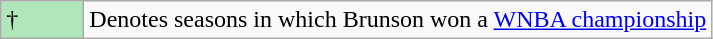<table class="wikitable">
<tr>
<td style="background:#afe6ba; width:3em;">†</td>
<td>Denotes seasons in which Brunson won a <a href='#'>WNBA championship</a></td>
</tr>
</table>
